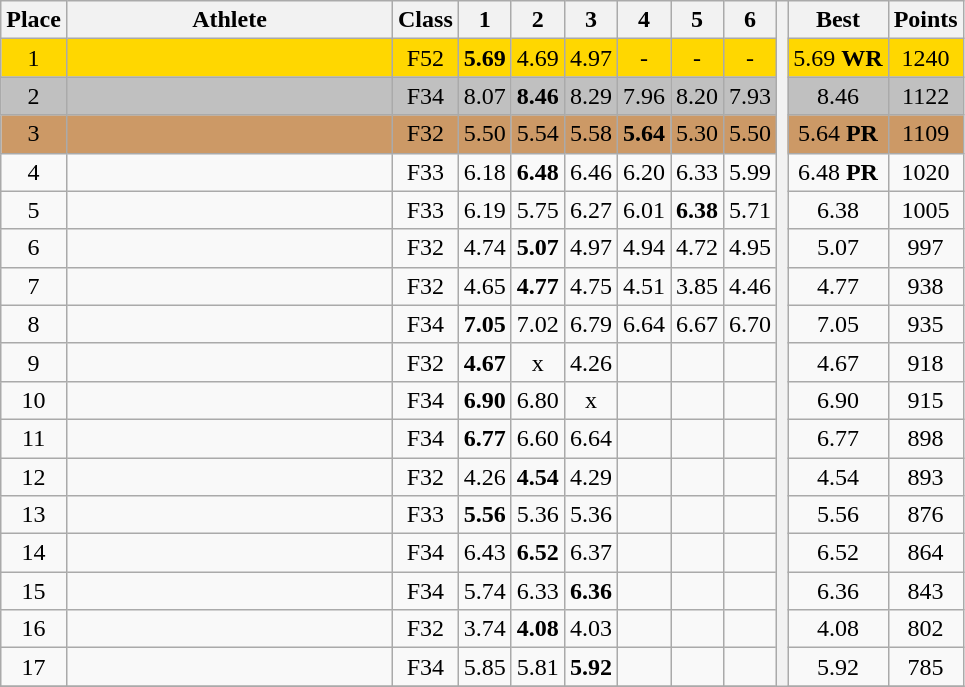<table class="wikitable" style="text-align:center">
<tr>
<th>Place</th>
<th width=210>Athlete</th>
<th>Class</th>
<th>1</th>
<th>2</th>
<th>3</th>
<th>4</th>
<th>5</th>
<th>6</th>
<th rowspan=20></th>
<th>Best</th>
<th>Points</th>
</tr>
<tr bgcolor=gold>
<td>1</td>
<td align=left></td>
<td>F52</td>
<td><strong>5.69</strong></td>
<td>4.69</td>
<td>4.97</td>
<td>-</td>
<td>-</td>
<td>-</td>
<td>5.69 <strong>WR</strong></td>
<td>1240</td>
</tr>
<tr bgcolor=silver>
<td>2</td>
<td align=left></td>
<td>F34</td>
<td>8.07</td>
<td><strong>8.46</strong></td>
<td>8.29</td>
<td>7.96</td>
<td>8.20</td>
<td>7.93</td>
<td>8.46</td>
<td>1122</td>
</tr>
<tr bgcolor=cc9966>
<td>3</td>
<td align=left></td>
<td>F32</td>
<td>5.50</td>
<td>5.54</td>
<td>5.58</td>
<td><strong>5.64</strong></td>
<td>5.30</td>
<td>5.50</td>
<td>5.64 <strong>PR</strong></td>
<td>1109</td>
</tr>
<tr>
<td>4</td>
<td align=left></td>
<td>F33</td>
<td>6.18</td>
<td><strong>6.48</strong></td>
<td>6.46</td>
<td>6.20</td>
<td>6.33</td>
<td>5.99</td>
<td>6.48 <strong>PR</strong></td>
<td>1020</td>
</tr>
<tr>
<td>5</td>
<td align=left></td>
<td>F33</td>
<td>6.19</td>
<td>5.75</td>
<td>6.27</td>
<td>6.01</td>
<td><strong>6.38</strong></td>
<td>5.71</td>
<td>6.38</td>
<td>1005</td>
</tr>
<tr>
<td>6</td>
<td align=left></td>
<td>F32</td>
<td>4.74</td>
<td><strong>5.07</strong></td>
<td>4.97</td>
<td>4.94</td>
<td>4.72</td>
<td>4.95</td>
<td>5.07</td>
<td>997</td>
</tr>
<tr>
<td>7</td>
<td align=left></td>
<td>F32</td>
<td>4.65</td>
<td><strong>4.77</strong></td>
<td>4.75</td>
<td>4.51</td>
<td>3.85</td>
<td>4.46</td>
<td>4.77</td>
<td>938</td>
</tr>
<tr>
<td>8</td>
<td align=left></td>
<td>F34</td>
<td><strong>7.05</strong></td>
<td>7.02</td>
<td>6.79</td>
<td>6.64</td>
<td>6.67</td>
<td>6.70</td>
<td>7.05</td>
<td>935</td>
</tr>
<tr>
<td>9</td>
<td align=left></td>
<td>F32</td>
<td><strong>4.67</strong></td>
<td>x</td>
<td>4.26</td>
<td></td>
<td></td>
<td></td>
<td>4.67</td>
<td>918</td>
</tr>
<tr>
<td>10</td>
<td align=left></td>
<td>F34</td>
<td><strong>6.90</strong></td>
<td>6.80</td>
<td>x</td>
<td></td>
<td></td>
<td></td>
<td>6.90</td>
<td>915</td>
</tr>
<tr>
<td>11</td>
<td align=left></td>
<td>F34</td>
<td><strong>6.77</strong></td>
<td>6.60</td>
<td>6.64</td>
<td></td>
<td></td>
<td></td>
<td>6.77</td>
<td>898</td>
</tr>
<tr>
<td>12</td>
<td align=left></td>
<td>F32</td>
<td>4.26</td>
<td><strong>4.54</strong></td>
<td>4.29</td>
<td></td>
<td></td>
<td></td>
<td>4.54</td>
<td>893</td>
</tr>
<tr>
<td>13</td>
<td align=left></td>
<td>F33</td>
<td><strong>5.56</strong></td>
<td>5.36</td>
<td>5.36</td>
<td></td>
<td></td>
<td></td>
<td>5.56</td>
<td>876</td>
</tr>
<tr>
<td>14</td>
<td align=left></td>
<td>F34</td>
<td>6.43</td>
<td><strong>6.52</strong></td>
<td>6.37</td>
<td></td>
<td></td>
<td></td>
<td>6.52</td>
<td>864</td>
</tr>
<tr>
<td>15</td>
<td align=left></td>
<td>F34</td>
<td>5.74</td>
<td>6.33</td>
<td><strong>6.36</strong></td>
<td></td>
<td></td>
<td></td>
<td>6.36</td>
<td>843</td>
</tr>
<tr>
<td>16</td>
<td align=left></td>
<td>F32</td>
<td>3.74</td>
<td><strong>4.08</strong></td>
<td>4.03</td>
<td></td>
<td></td>
<td></td>
<td>4.08</td>
<td>802</td>
</tr>
<tr>
<td>17</td>
<td align=left></td>
<td>F34</td>
<td>5.85</td>
<td>5.81</td>
<td><strong>5.92</strong></td>
<td></td>
<td></td>
<td></td>
<td>5.92</td>
<td>785</td>
</tr>
<tr>
</tr>
</table>
